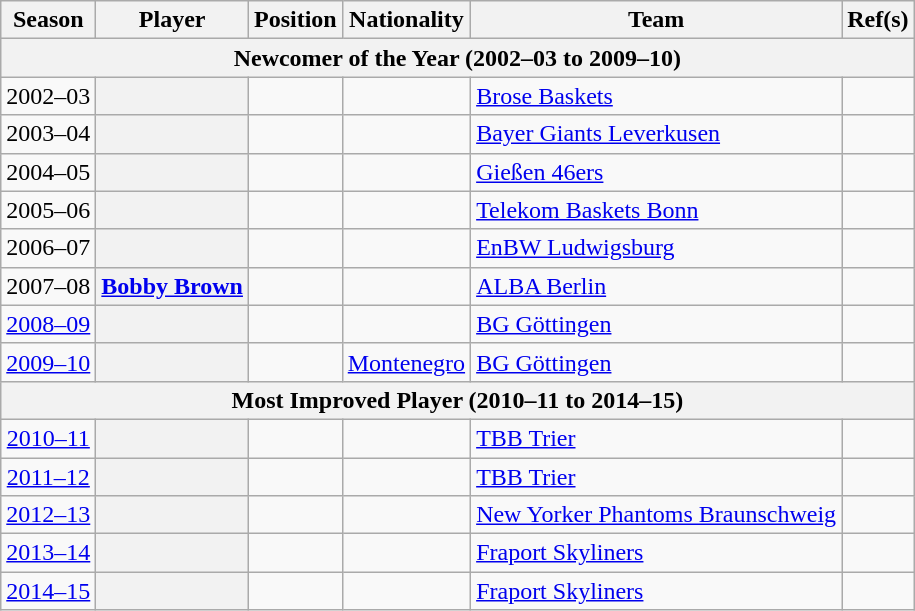<table class="wikitable plainrowheaders sortable">
<tr>
<th scope="col">Season</th>
<th scope="col">Player</th>
<th scope="col">Position</th>
<th scope="col">Nationality</th>
<th scope="col">Team</th>
<th scope="col">Ref(s)</th>
</tr>
<tr>
<th colspan="6">Newcomer of the Year (2002–03 to 2009–10)</th>
</tr>
<tr>
<td align=center>2002–03</td>
<th scope="row"></th>
<td align=center></td>
<td></td>
<td><a href='#'>Brose Baskets</a></td>
<td align=center></td>
</tr>
<tr>
<td align=center>2003–04</td>
<th scope="row"></th>
<td align=center></td>
<td></td>
<td><a href='#'>Bayer Giants Leverkusen</a></td>
<td align=center></td>
</tr>
<tr>
<td align=center>2004–05</td>
<th scope="row"></th>
<td align=center></td>
<td></td>
<td><a href='#'>Gießen 46ers</a></td>
<td align=center></td>
</tr>
<tr>
<td align=center>2005–06</td>
<th scope="row"></th>
<td align=center></td>
<td></td>
<td><a href='#'>Telekom Baskets Bonn</a></td>
<td align=center></td>
</tr>
<tr>
<td align=center>2006–07</td>
<th scope="row"></th>
<td align=center></td>
<td></td>
<td><a href='#'>EnBW Ludwigsburg</a></td>
<td align=center></td>
</tr>
<tr>
<td align=center>2007–08</td>
<th scope="row"><a href='#'>Bobby Brown</a></th>
<td align=center></td>
<td></td>
<td><a href='#'>ALBA Berlin</a></td>
<td align=center></td>
</tr>
<tr>
<td align=center><a href='#'>2008–09</a></td>
<th scope="row"></th>
<td align=center></td>
<td></td>
<td><a href='#'>BG Göttingen</a></td>
<td align=center></td>
</tr>
<tr>
<td align=center><a href='#'>2009–10</a></td>
<th scope="row"></th>
<td align=center></td>
<td> <a href='#'>Montenegro</a></td>
<td><a href='#'>BG Göttingen</a></td>
<td align=center></td>
</tr>
<tr>
<th colspan="6">Most Improved Player (2010–11 to 2014–15)</th>
</tr>
<tr>
<td align=center><a href='#'>2010–11</a></td>
<th scope="row"></th>
<td align=center></td>
<td></td>
<td><a href='#'>TBB Trier</a></td>
<td align=center></td>
</tr>
<tr>
<td align=center><a href='#'>2011–12</a></td>
<th scope="row"></th>
<td align=center></td>
<td></td>
<td><a href='#'>TBB Trier</a></td>
<td align=center></td>
</tr>
<tr>
<td align=center><a href='#'>2012–13</a></td>
<th scope="row"></th>
<td align=center></td>
<td></td>
<td><a href='#'>New Yorker Phantoms Braunschweig</a></td>
<td align=center></td>
</tr>
<tr>
<td align=center><a href='#'>2013–14</a></td>
<th scope="row"></th>
<td align=center></td>
<td></td>
<td><a href='#'>Fraport Skyliners</a></td>
<td align=center></td>
</tr>
<tr>
<td align=center><a href='#'>2014–15</a></td>
<th scope="row"></th>
<td align=center></td>
<td></td>
<td><a href='#'>Fraport Skyliners</a></td>
<td align=center></td>
</tr>
</table>
